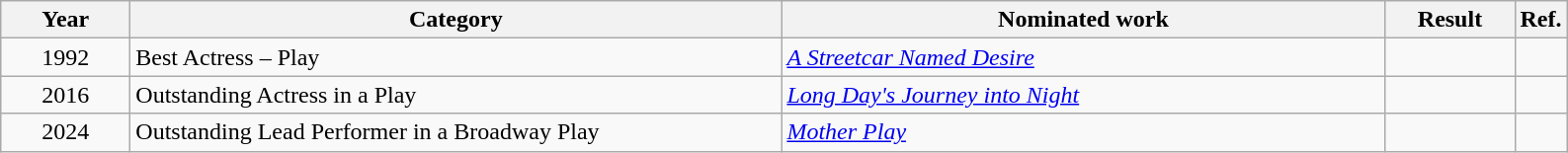<table class=wikitable>
<tr>
<th scope="col" style="width:5em;">Year</th>
<th scope="col" style="width:27em;">Category</th>
<th scope="col" style="width:25em;">Nominated work</th>
<th scope="col" style="width:5em;">Result</th>
<th>Ref.</th>
</tr>
<tr>
<td style="text-align:center;">1992</td>
<td>Best Actress – Play</td>
<td><em><a href='#'>A Streetcar Named Desire</a></em></td>
<td></td>
<td align=center></td>
</tr>
<tr>
<td align=center>2016</td>
<td>Outstanding Actress in a Play</td>
<td><em><a href='#'>Long Day's Journey into Night</a></em></td>
<td></td>
<td align=center></td>
</tr>
<tr>
<td align=center>2024</td>
<td>Outstanding Lead Performer in a Broadway Play</td>
<td><em><a href='#'>Mother Play</a></em></td>
<td></td>
<td align=center></td>
</tr>
</table>
